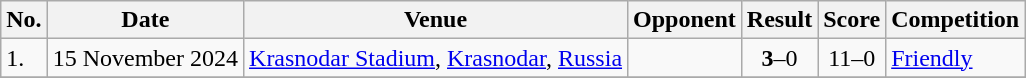<table class="wikitable">
<tr>
<th>No.</th>
<th>Date</th>
<th>Venue</th>
<th>Opponent</th>
<th>Result</th>
<th>Score</th>
<th>Competition</th>
</tr>
<tr>
<td>1.</td>
<td>15 November 2024</td>
<td><a href='#'>Krasnodar Stadium</a>, <a href='#'>Krasnodar</a>, <a href='#'>Russia</a></td>
<td></td>
<td align=center><strong>3</strong>–0</td>
<td align=center>11–0</td>
<td><a href='#'>Friendly</a></td>
</tr>
<tr>
</tr>
</table>
